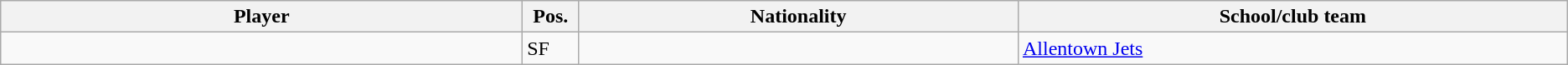<table class="wikitable sortable sortable">
<tr>
<th style="width:19%;">Player</th>
<th style="width:1%;">Pos.</th>
<th style="width:16%;">Nationality</th>
<th style="width:20%;">School/club team</th>
</tr>
<tr>
<td></td>
<td>SF</td>
<td></td>
<td><a href='#'>Allentown Jets</a> </td>
</tr>
</table>
